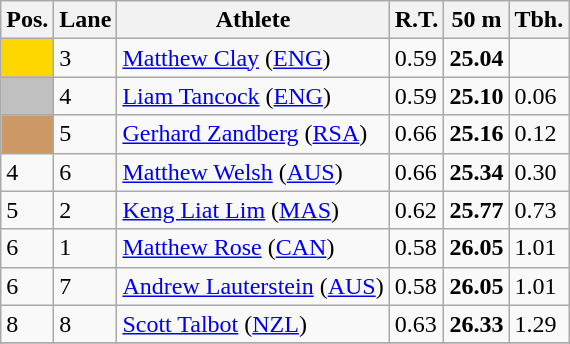<table class="wikitable">
<tr>
<th>Pos.</th>
<th>Lane</th>
<th>Athlete</th>
<th>R.T.</th>
<th>50 m</th>
<th>Tbh.</th>
</tr>
<tr>
<td style="text-align:center;background-color:gold;"></td>
<td>3</td>
<td> <a href='#'>Matthew Clay</a> (<a href='#'>ENG</a>)</td>
<td>0.59</td>
<td><strong>25.04</strong></td>
<td> </td>
</tr>
<tr>
<td style="text-align:center;background-color:silver;"></td>
<td>4</td>
<td> <a href='#'>Liam Tancock</a> (<a href='#'>ENG</a>)</td>
<td>0.59</td>
<td><strong>25.10</strong></td>
<td>0.06</td>
</tr>
<tr>
<td style="text-align:center;background-color:#cc9966;"></td>
<td>5</td>
<td> <a href='#'>Gerhard Zandberg</a> (<a href='#'>RSA</a>)</td>
<td>0.66</td>
<td><strong>25.16</strong></td>
<td>0.12</td>
</tr>
<tr>
<td>4</td>
<td>6</td>
<td> <a href='#'>Matthew Welsh</a> (<a href='#'>AUS</a>)</td>
<td>0.66</td>
<td><strong>25.34</strong></td>
<td>0.30</td>
</tr>
<tr>
<td>5</td>
<td>2</td>
<td> <a href='#'>Keng Liat Lim</a> (<a href='#'>MAS</a>)</td>
<td>0.62</td>
<td><strong>25.77</strong></td>
<td>0.73</td>
</tr>
<tr>
<td>6</td>
<td>1</td>
<td> <a href='#'>Matthew Rose</a> (<a href='#'>CAN</a>)</td>
<td>0.58</td>
<td><strong>26.05</strong></td>
<td>1.01</td>
</tr>
<tr>
<td>6</td>
<td>7</td>
<td> <a href='#'>Andrew Lauterstein</a> (<a href='#'>AUS</a>)</td>
<td>0.58</td>
<td><strong>26.05</strong></td>
<td>1.01</td>
</tr>
<tr>
<td>8</td>
<td>8</td>
<td> <a href='#'>Scott Talbot</a> (<a href='#'>NZL</a>)</td>
<td>0.63</td>
<td><strong>26.33</strong></td>
<td>1.29</td>
</tr>
<tr>
</tr>
</table>
